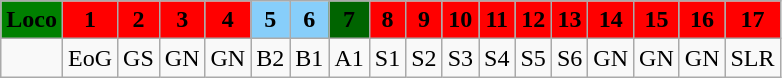<table class="wikitable plainrowheaders unsortable" style="text-align:center">
<tr>
<th scope="col" rowspan="1" style="background:green;">Loco</th>
<th scope="col" rowspan="1" style="background:red;">1</th>
<th scope="col" rowspan="1" style="background:red;">2</th>
<th scope="col" rowspan="1" style="background:red;">3</th>
<th scope="col" rowspan="1" style="background:red;">4</th>
<th scope="col" rowspan="1" style="background:lightskyblue;">5</th>
<th scope="col" rowspan="1" style="background:lightskyblue;">6</th>
<th scope="col" rowspan="1" style="background:darkgreen;">7</th>
<th scope="col" rowspan="1" style="background:red;">8</th>
<th scope="col" rowspan="1" style="background:red;">9</th>
<th scope="col" rowspan="1" style="background:red;">10</th>
<th scope="col" rowspan="1" style="background:red;">11</th>
<th scope="col" rowspan="1" style="background:red;">12</th>
<th scope="col" rowspan="1" style="background:red;">13</th>
<th scope="col" rowspan="1" style="background:red;">14</th>
<th scope="col" rowspan="1" style="background:red;">15</th>
<th scope="col" rowspan="1" style="background:red;">16</th>
<th scope="col" rowspan="1" style="background:red;">17</th>
</tr>
<tr>
<td></td>
<td>EoG</td>
<td>GS</td>
<td>GN</td>
<td>GN</td>
<td>B2</td>
<td>B1</td>
<td>A1</td>
<td>S1</td>
<td>S2</td>
<td>S3</td>
<td>S4</td>
<td>S5</td>
<td>S6</td>
<td>GN</td>
<td>GN</td>
<td>GN</td>
<td>SLR</td>
</tr>
</table>
